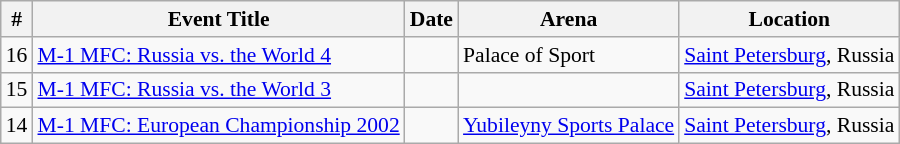<table class="sortable wikitable succession-box" style="font-size:90%;">
<tr>
<th scope="col">#</th>
<th scope="col">Event Title</th>
<th scope="col">Date</th>
<th scope="col">Arena</th>
<th scope="col">Location</th>
</tr>
<tr>
<td align=center>16</td>
<td><a href='#'>M-1 MFC: Russia vs. the World 4</a></td>
<td></td>
<td>Palace of Sport</td>
<td><a href='#'>Saint Petersburg</a>, Russia</td>
</tr>
<tr>
<td align=center>15</td>
<td><a href='#'>M-1 MFC: Russia vs. the World 3</a></td>
<td></td>
<td></td>
<td><a href='#'>Saint Petersburg</a>, Russia</td>
</tr>
<tr>
<td align=center>14</td>
<td><a href='#'>M-1 MFC: European Championship 2002</a></td>
<td></td>
<td><a href='#'>Yubileyny Sports Palace</a></td>
<td><a href='#'>Saint Petersburg</a>, Russia</td>
</tr>
</table>
